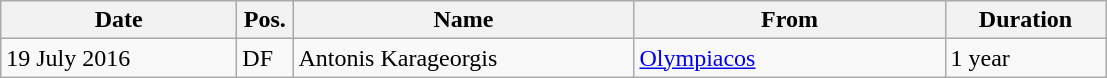<table class="wikitable">
<tr>
<th width="150px">Date</th>
<th width="30px">Pos.</th>
<th width="220px">Name</th>
<th width="200px">From</th>
<th width="100px">Duration</th>
</tr>
<tr>
<td>19 July 2016</td>
<td>DF</td>
<td> Antonis Karageorgis</td>
<td> <a href='#'>Olympiacos</a></td>
<td>1 year</td>
</tr>
</table>
